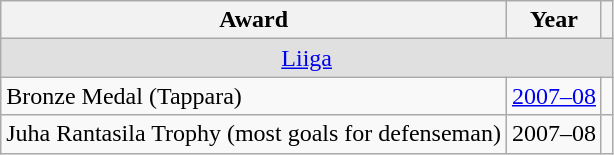<table class="wikitable">
<tr>
<th>Award</th>
<th>Year</th>
<th></th>
</tr>
<tr ALIGN="center" bgcolor="#e0e0e0">
<td colspan="3"><a href='#'>Liiga</a></td>
</tr>
<tr>
<td>Bronze Medal (Tappara)</td>
<td><a href='#'>2007–08</a></td>
<td></td>
</tr>
<tr>
<td>Juha Rantasila Trophy (most goals for defenseman)</td>
<td>2007–08</td>
<td></td>
</tr>
</table>
